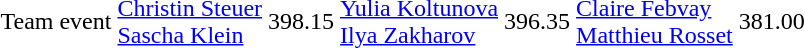<table>
<tr>
<td>Team event</td>
<td valign=top><a href='#'>Christin Steuer</a><br><a href='#'>Sascha Klein</a><br></td>
<td>398.15</td>
<td valign=top><a href='#'>Yulia Koltunova</a><br><a href='#'>Ilya Zakharov</a><br></td>
<td>396.35</td>
<td valign=top><a href='#'>Claire Febvay</a><br><a href='#'>Matthieu Rosset</a><br></td>
<td>381.00</td>
</tr>
</table>
